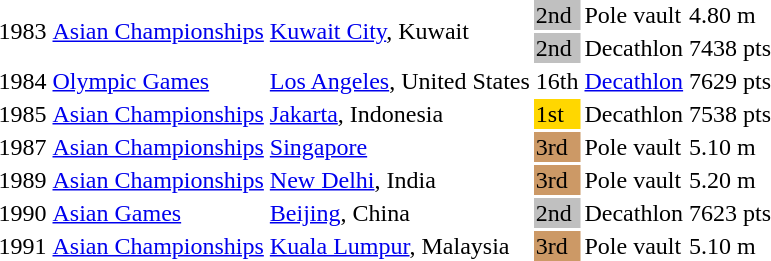<table>
<tr>
<td rowspan=2>1983</td>
<td rowspan=2><a href='#'>Asian Championships</a></td>
<td rowspan=2><a href='#'>Kuwait City</a>, Kuwait</td>
<td bgcolor=silver>2nd</td>
<td>Pole vault</td>
<td>4.80 m</td>
</tr>
<tr>
<td bgcolor=silver>2nd</td>
<td>Decathlon</td>
<td>7438 pts</td>
</tr>
<tr>
<td>1984</td>
<td><a href='#'>Olympic Games</a></td>
<td><a href='#'>Los Angeles</a>, United States</td>
<td>16th</td>
<td><a href='#'>Decathlon</a></td>
<td>7629 pts</td>
</tr>
<tr>
<td>1985</td>
<td><a href='#'>Asian Championships</a></td>
<td><a href='#'>Jakarta</a>, Indonesia</td>
<td bgcolor=gold>1st</td>
<td>Decathlon</td>
<td>7538 pts</td>
</tr>
<tr>
<td>1987</td>
<td><a href='#'>Asian Championships</a></td>
<td><a href='#'>Singapore</a></td>
<td bgcolor=cc9966>3rd</td>
<td>Pole vault</td>
<td>5.10 m</td>
</tr>
<tr>
<td>1989</td>
<td><a href='#'>Asian Championships</a></td>
<td><a href='#'>New Delhi</a>, India</td>
<td bgcolor=cc9966>3rd</td>
<td>Pole vault</td>
<td>5.20 m</td>
</tr>
<tr>
<td>1990</td>
<td><a href='#'>Asian Games</a></td>
<td><a href='#'>Beijing</a>, China</td>
<td bgcolor=silver>2nd</td>
<td>Decathlon</td>
<td>7623 pts</td>
</tr>
<tr>
<td>1991</td>
<td><a href='#'>Asian Championships</a></td>
<td><a href='#'>Kuala Lumpur</a>, Malaysia</td>
<td bgcolor=cc9966>3rd</td>
<td>Pole vault</td>
<td>5.10 m</td>
</tr>
</table>
